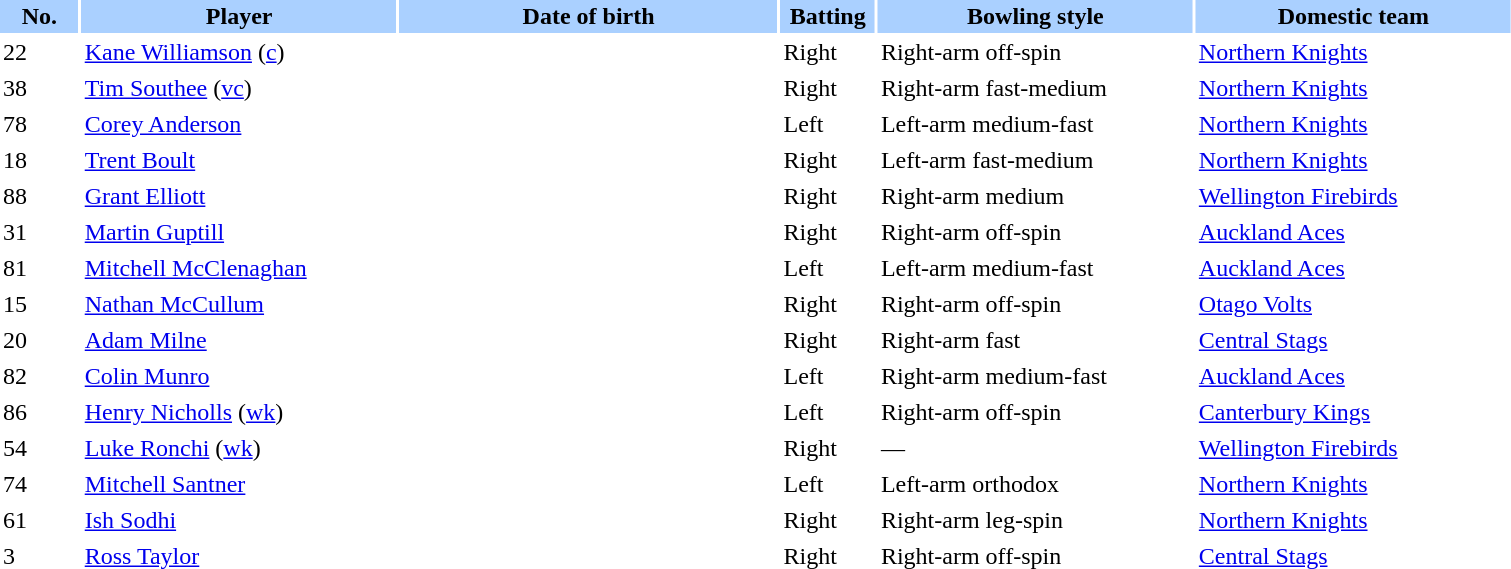<table class="sortable" style="width:80%;" border="0" cellspacing="2" cellpadding="2">
<tr style="background:#aad0ff;">
<th scope="col" width="5%">No.</th>
<th width=20%>Player</th>
<th width=24%>Date of birth</th>
<th width=6%>Batting</th>
<th width=20%>Bowling style</th>
<th width=20%>Domestic team</th>
</tr>
<tr>
<td>22</td>
<td><a href='#'>Kane Williamson</a> (<a href='#'>c</a>)</td>
<td></td>
<td>Right</td>
<td>Right-arm off-spin</td>
<td><a href='#'>Northern Knights</a></td>
</tr>
<tr>
<td>38</td>
<td><a href='#'>Tim Southee</a> (<a href='#'>vc</a>)</td>
<td></td>
<td>Right</td>
<td>Right-arm fast-medium</td>
<td><a href='#'>Northern Knights</a></td>
</tr>
<tr>
<td>78</td>
<td><a href='#'>Corey Anderson</a></td>
<td></td>
<td>Left</td>
<td>Left-arm medium-fast</td>
<td><a href='#'>Northern Knights</a></td>
</tr>
<tr>
<td>18</td>
<td><a href='#'>Trent Boult</a></td>
<td></td>
<td>Right</td>
<td>Left-arm fast-medium</td>
<td><a href='#'>Northern Knights</a></td>
</tr>
<tr>
<td>88</td>
<td><a href='#'>Grant Elliott</a></td>
<td></td>
<td>Right</td>
<td>Right-arm medium</td>
<td><a href='#'>Wellington Firebirds</a></td>
</tr>
<tr>
<td>31</td>
<td><a href='#'>Martin Guptill</a></td>
<td></td>
<td>Right</td>
<td>Right-arm off-spin</td>
<td><a href='#'>Auckland Aces</a></td>
</tr>
<tr>
<td>81</td>
<td><a href='#'>Mitchell McClenaghan</a></td>
<td></td>
<td>Left</td>
<td>Left-arm medium-fast</td>
<td><a href='#'>Auckland Aces</a></td>
</tr>
<tr>
<td>15</td>
<td><a href='#'>Nathan McCullum</a></td>
<td></td>
<td>Right</td>
<td>Right-arm off-spin</td>
<td><a href='#'>Otago Volts</a></td>
</tr>
<tr>
<td>20</td>
<td><a href='#'>Adam Milne</a></td>
<td></td>
<td>Right</td>
<td>Right-arm fast</td>
<td><a href='#'>Central Stags</a></td>
</tr>
<tr>
<td>82</td>
<td><a href='#'>Colin Munro</a></td>
<td></td>
<td>Left</td>
<td>Right-arm medium-fast</td>
<td><a href='#'>Auckland Aces</a></td>
</tr>
<tr>
<td>86</td>
<td><a href='#'>Henry Nicholls</a> (<a href='#'>wk</a>)</td>
<td></td>
<td>Left</td>
<td>Right-arm off-spin</td>
<td><a href='#'>Canterbury Kings</a></td>
</tr>
<tr>
<td>54</td>
<td><a href='#'>Luke Ronchi</a> (<a href='#'>wk</a>)</td>
<td></td>
<td>Right</td>
<td>—</td>
<td><a href='#'>Wellington Firebirds</a></td>
</tr>
<tr>
<td>74</td>
<td><a href='#'>Mitchell Santner</a></td>
<td></td>
<td>Left</td>
<td>Left-arm orthodox</td>
<td><a href='#'>Northern Knights</a></td>
</tr>
<tr>
<td>61</td>
<td><a href='#'>Ish Sodhi</a></td>
<td></td>
<td>Right</td>
<td>Right-arm leg-spin</td>
<td><a href='#'>Northern Knights</a></td>
</tr>
<tr>
<td>3</td>
<td><a href='#'>Ross Taylor</a></td>
<td></td>
<td>Right</td>
<td>Right-arm off-spin</td>
<td><a href='#'>Central Stags</a></td>
</tr>
</table>
